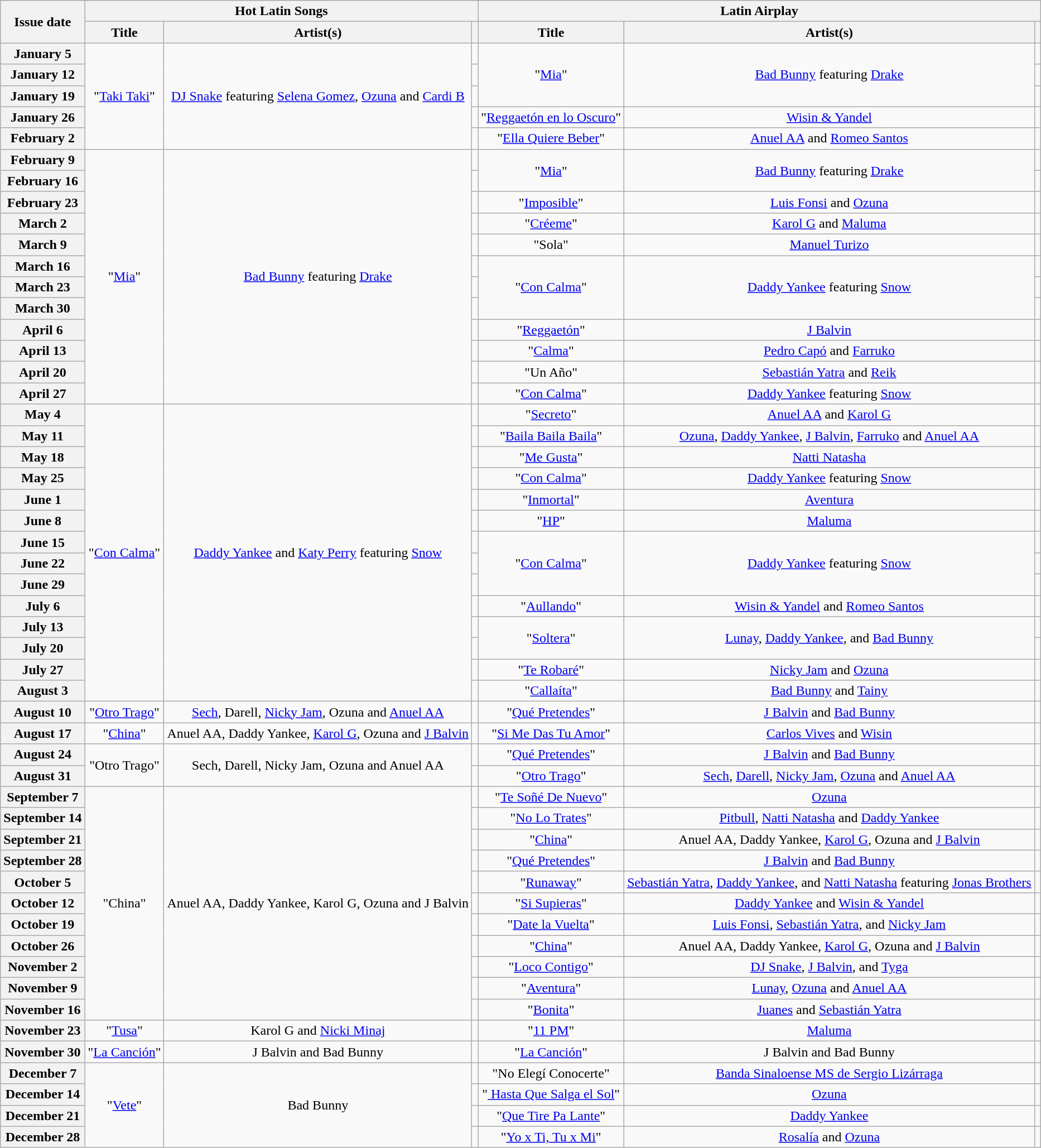<table class="wikitable plainrowheaders" style="text-align:center">
<tr>
<th scope=col rowspan=2>Issue date</th>
<th scope=col colspan=3>Hot Latin Songs</th>
<th scope=col colspan=3>Latin Airplay</th>
</tr>
<tr>
<th scope=col>Title</th>
<th scope=col>Artist(s)</th>
<th scope=col></th>
<th scope=col>Title</th>
<th scope=col>Artist(s)</th>
<th scope=col></th>
</tr>
<tr>
<th scope="row">January 5</th>
<td rowspan="5">"<a href='#'>Taki Taki</a>"</td>
<td rowspan="5"><a href='#'>DJ Snake</a> featuring <a href='#'>Selena Gomez</a>, <a href='#'>Ozuna</a> and <a href='#'>Cardi B</a></td>
<td></td>
<td rowspan="3">"<a href='#'>Mia</a>"</td>
<td rowspan="3"><a href='#'>Bad Bunny</a> featuring <a href='#'>Drake</a></td>
<td></td>
</tr>
<tr>
<th scope="row">January 12</th>
<td></td>
<td></td>
</tr>
<tr>
<th scope="row">January 19</th>
<td></td>
<td></td>
</tr>
<tr>
<th scope="row">January 26</th>
<td></td>
<td>"<a href='#'>Reggaetón en lo Oscuro</a>"</td>
<td><a href='#'>Wisin & Yandel</a></td>
<td></td>
</tr>
<tr>
<th scope="row">February 2</th>
<td></td>
<td>"<a href='#'>Ella Quiere Beber</a>"</td>
<td><a href='#'>Anuel AA</a> and <a href='#'>Romeo Santos</a></td>
<td></td>
</tr>
<tr>
<th scope="row">February 9</th>
<td rowspan="12">"<a href='#'>Mia</a>"</td>
<td rowspan="12"><a href='#'>Bad Bunny</a> featuring <a href='#'>Drake</a></td>
<td></td>
<td rowspan="2">"<a href='#'>Mia</a>"</td>
<td rowspan="2"><a href='#'>Bad Bunny</a> featuring <a href='#'>Drake</a></td>
<td></td>
</tr>
<tr>
<th scope="row">February 16</th>
<td></td>
<td></td>
</tr>
<tr>
<th scope="row">February 23</th>
<td></td>
<td>"<a href='#'>Imposible</a>"</td>
<td><a href='#'>Luis Fonsi</a> and <a href='#'>Ozuna</a></td>
<td></td>
</tr>
<tr>
<th scope="row">March 2</th>
<td></td>
<td>"<a href='#'>Créeme</a>"</td>
<td><a href='#'>Karol G</a> and <a href='#'>Maluma</a></td>
<td></td>
</tr>
<tr>
<th scope="row">March 9</th>
<td></td>
<td>"Sola"</td>
<td><a href='#'>Manuel Turizo</a></td>
<td></td>
</tr>
<tr>
<th scope="row">March 16</th>
<td></td>
<td rowspan="3">"<a href='#'>Con Calma</a>"</td>
<td rowspan="3"><a href='#'>Daddy Yankee</a> featuring <a href='#'>Snow</a></td>
<td></td>
</tr>
<tr>
<th scope="row">March 23</th>
<td></td>
<td></td>
</tr>
<tr>
<th scope="row">March 30</th>
<td></td>
<td></td>
</tr>
<tr>
<th scope="row">April 6</th>
<td></td>
<td>"<a href='#'>Reggaetón</a>"</td>
<td><a href='#'>J Balvin</a></td>
<td></td>
</tr>
<tr>
<th scope="row">April 13</th>
<td></td>
<td>"<a href='#'>Calma</a>"</td>
<td><a href='#'>Pedro Capó</a> and <a href='#'>Farruko</a></td>
<td></td>
</tr>
<tr>
<th scope="row">April 20</th>
<td></td>
<td>"Un Año"</td>
<td><a href='#'>Sebastián Yatra</a> and <a href='#'>Reik</a></td>
<td></td>
</tr>
<tr>
<th scope="row">April 27</th>
<td></td>
<td>"<a href='#'>Con Calma</a>"</td>
<td><a href='#'>Daddy Yankee</a> featuring <a href='#'>Snow</a></td>
<td></td>
</tr>
<tr>
<th scope="row">May 4</th>
<td rowspan="14">"<a href='#'>Con Calma</a>"</td>
<td rowspan="14"><a href='#'>Daddy Yankee</a> and <a href='#'>Katy Perry</a> featuring <a href='#'>Snow</a></td>
<td></td>
<td>"<a href='#'>Secreto</a>"</td>
<td><a href='#'>Anuel AA</a> and <a href='#'>Karol G</a></td>
<td></td>
</tr>
<tr>
<th scope="row">May 11</th>
<td></td>
<td>"<a href='#'>Baila Baila Baila</a>"</td>
<td><a href='#'>Ozuna</a>, <a href='#'>Daddy Yankee</a>, <a href='#'>J Balvin</a>, <a href='#'>Farruko</a> and <a href='#'>Anuel AA</a></td>
<td></td>
</tr>
<tr>
<th scope="row">May 18</th>
<td></td>
<td>"<a href='#'>Me Gusta</a>"</td>
<td><a href='#'>Natti Natasha</a></td>
<td></td>
</tr>
<tr>
<th scope="row">May 25</th>
<td></td>
<td>"<a href='#'>Con Calma</a>"</td>
<td><a href='#'>Daddy Yankee</a> featuring <a href='#'>Snow</a></td>
<td></td>
</tr>
<tr>
<th scope="row">June 1</th>
<td></td>
<td>"<a href='#'>Inmortal</a>"</td>
<td><a href='#'>Aventura</a></td>
<td></td>
</tr>
<tr>
<th scope="row">June 8</th>
<td></td>
<td>"<a href='#'>HP</a>"</td>
<td><a href='#'>Maluma</a></td>
<td></td>
</tr>
<tr>
<th scope="row">June 15</th>
<td></td>
<td rowspan="3">"<a href='#'>Con Calma</a>"</td>
<td rowspan="3"><a href='#'>Daddy Yankee</a> featuring <a href='#'>Snow</a></td>
<td></td>
</tr>
<tr>
<th scope="row">June 22</th>
<td></td>
<td></td>
</tr>
<tr>
<th scope="row">June 29</th>
<td></td>
<td></td>
</tr>
<tr>
<th scope="row">July 6</th>
<td></td>
<td>"<a href='#'>Aullando</a>"</td>
<td><a href='#'>Wisin & Yandel</a> and <a href='#'>Romeo Santos</a></td>
<td></td>
</tr>
<tr>
<th scope="row">July 13</th>
<td></td>
<td rowspan="2">"<a href='#'>Soltera</a>"</td>
<td rowspan="2"><a href='#'>Lunay</a>, <a href='#'>Daddy Yankee</a>, and <a href='#'>Bad Bunny</a></td>
<td></td>
</tr>
<tr>
<th scope="row">July 20</th>
<td></td>
<td></td>
</tr>
<tr>
<th scope="row">July 27</th>
<td></td>
<td>"<a href='#'>Te Robaré</a>"</td>
<td><a href='#'>Nicky Jam</a> and <a href='#'>Ozuna</a></td>
<td></td>
</tr>
<tr>
<th scope="row">August 3</th>
<td></td>
<td>"<a href='#'>Callaíta</a>"</td>
<td><a href='#'>Bad Bunny</a> and <a href='#'>Tainy</a></td>
<td></td>
</tr>
<tr>
<th scope="row">August 10</th>
<td>"<a href='#'>Otro Trago</a>"</td>
<td><a href='#'>Sech</a>, Darell, <a href='#'>Nicky Jam</a>, Ozuna and <a href='#'>Anuel AA</a></td>
<td></td>
<td>"<a href='#'>Qué Pretendes</a>"</td>
<td><a href='#'>J Balvin</a> and <a href='#'>Bad Bunny</a></td>
<td></td>
</tr>
<tr>
<th scope="row">August 17</th>
<td>"<a href='#'>China</a>"</td>
<td>Anuel AA, Daddy Yankee, <a href='#'>Karol G</a>, Ozuna and <a href='#'>J Balvin</a></td>
<td></td>
<td>"<a href='#'>Si Me Das Tu Amor</a>"</td>
<td><a href='#'>Carlos Vives</a> and <a href='#'>Wisin</a></td>
<td></td>
</tr>
<tr>
<th scope="row">August 24</th>
<td rowspan="2">"Otro Trago"</td>
<td rowspan="2">Sech, Darell, Nicky Jam, Ozuna and Anuel AA</td>
<td></td>
<td>"<a href='#'>Qué Pretendes</a>"</td>
<td><a href='#'>J Balvin</a> and <a href='#'>Bad Bunny</a></td>
<td></td>
</tr>
<tr>
<th scope="row">August 31</th>
<td></td>
<td>"<a href='#'>Otro Trago</a>"</td>
<td><a href='#'>Sech</a>, <a href='#'>Darell</a>, <a href='#'>Nicky Jam</a>, <a href='#'>Ozuna</a> and <a href='#'>Anuel AA</a></td>
<td></td>
</tr>
<tr>
<th scope="row">September 7</th>
<td rowspan="11">"China"</td>
<td rowspan="11">Anuel AA, Daddy Yankee, Karol G, Ozuna and J Balvin</td>
<td></td>
<td>"<a href='#'>Te Soñé De Nuevo</a>"</td>
<td><a href='#'>Ozuna</a></td>
<td></td>
</tr>
<tr>
<th scope="row">September 14</th>
<td></td>
<td>"<a href='#'>No Lo Trates</a>"</td>
<td><a href='#'>Pitbull</a>, <a href='#'>Natti Natasha</a> and <a href='#'>Daddy Yankee</a></td>
<td></td>
</tr>
<tr>
<th scope="row">September 21</th>
<td></td>
<td>"<a href='#'>China</a>"</td>
<td>Anuel AA, Daddy Yankee, <a href='#'>Karol G</a>, Ozuna and <a href='#'>J Balvin</a></td>
<td></td>
</tr>
<tr>
<th scope="row">September 28</th>
<td></td>
<td>"<a href='#'>Qué Pretendes</a>"</td>
<td><a href='#'>J Balvin</a> and <a href='#'>Bad Bunny</a></td>
<td></td>
</tr>
<tr>
<th scope="row">October 5</th>
<td></td>
<td>"<a href='#'>Runaway</a>"</td>
<td><a href='#'>Sebastián Yatra</a>, <a href='#'>Daddy Yankee</a>, and <a href='#'>Natti Natasha</a> featuring <a href='#'>Jonas Brothers</a></td>
<td></td>
</tr>
<tr>
<th scope="row">October 12</th>
<td></td>
<td>"<a href='#'>Si Supieras</a>"</td>
<td><a href='#'>Daddy Yankee</a> and <a href='#'>Wisin & Yandel</a></td>
<td></td>
</tr>
<tr>
<th scope="row">October 19</th>
<td></td>
<td>"<a href='#'>Date la Vuelta</a>"</td>
<td><a href='#'>Luis Fonsi</a>, <a href='#'>Sebastián Yatra</a>, and <a href='#'>Nicky Jam</a></td>
<td></td>
</tr>
<tr>
<th scope="row">October 26</th>
<td></td>
<td>"<a href='#'>China</a>"</td>
<td>Anuel AA, Daddy Yankee, <a href='#'>Karol G</a>, Ozuna and <a href='#'>J Balvin</a></td>
<td></td>
</tr>
<tr>
<th scope="row">November 2</th>
<td></td>
<td>"<a href='#'>Loco Contigo</a>"</td>
<td><a href='#'>DJ Snake</a>, <a href='#'>J Balvin</a>, and <a href='#'>Tyga</a></td>
<td></td>
</tr>
<tr>
<th scope="row">November 9</th>
<td></td>
<td>"<a href='#'>Aventura</a>"</td>
<td><a href='#'>Lunay</a>, <a href='#'>Ozuna</a> and <a href='#'>Anuel AA</a></td>
<td></td>
</tr>
<tr>
<th scope="row">November 16</th>
<td></td>
<td>"<a href='#'>Bonita</a>"</td>
<td><a href='#'>Juanes</a> and <a href='#'>Sebastián Yatra</a></td>
<td></td>
</tr>
<tr>
<th scope="row">November 23</th>
<td>"<a href='#'>Tusa</a>"</td>
<td>Karol G and <a href='#'>Nicki Minaj</a></td>
<td></td>
<td>"<a href='#'>11 PM</a>"</td>
<td><a href='#'>Maluma</a></td>
<td></td>
</tr>
<tr>
<th scope="row">November 30</th>
<td>"<a href='#'>La Canción</a>"</td>
<td>J Balvin and Bad Bunny</td>
<td></td>
<td>"<a href='#'>La Canción</a>"</td>
<td>J Balvin and Bad Bunny</td>
<td></td>
</tr>
<tr>
<th scope="row">December 7</th>
<td rowspan="4">"<a href='#'>Vete</a>"</td>
<td rowspan="4">Bad Bunny</td>
<td></td>
<td>"No Elegí Conocerte"</td>
<td><a href='#'>Banda Sinaloense MS de Sergio Lizárraga</a></td>
<td></td>
</tr>
<tr>
<th scope="row">December 14</th>
<td></td>
<td>"<a href='#'> Hasta Que Salga el Sol</a>"</td>
<td><a href='#'>Ozuna</a></td>
<td></td>
</tr>
<tr>
<th scope="row">December 21</th>
<td></td>
<td>"<a href='#'>Que Tire Pa Lante</a>"</td>
<td><a href='#'>Daddy Yankee</a></td>
<td></td>
</tr>
<tr>
<th scope="row">December 28</th>
<td></td>
<td>"<a href='#'>Yo x Ti, Tu x Mi</a>"</td>
<td><a href='#'>Rosalía</a> and <a href='#'>Ozuna</a></td>
<td></td>
</tr>
</table>
